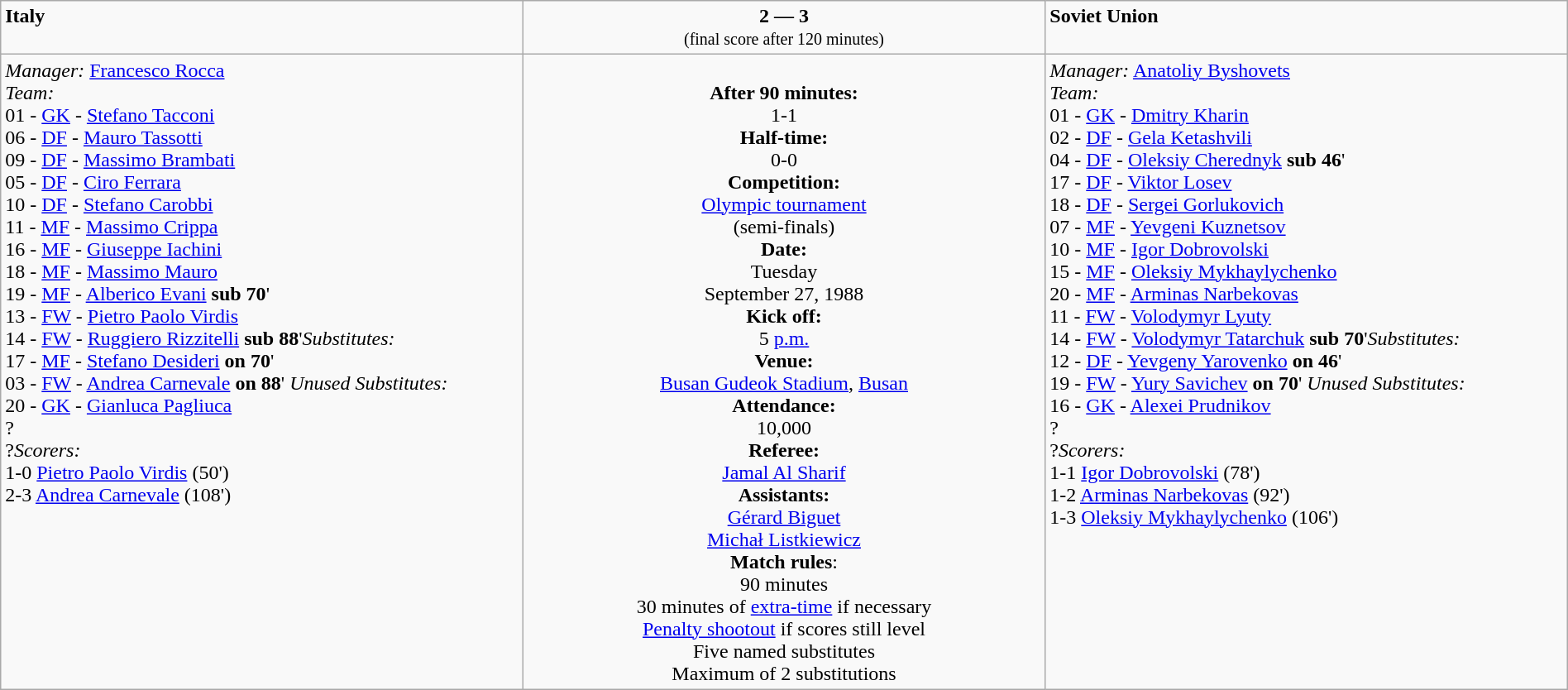<table border=0 class="wikitable" width=100%>
<tr>
<td width=33% valign=top><span>  <strong>Italy</strong></span></td>
<td width=33% valign=top align=center><span><strong>2 — 3</strong></span><br><small>(final score after 120 minutes)</small></td>
<td width=33% valign=top><span>  <strong>Soviet Union</strong></span></td>
</tr>
<tr>
<td valign=top><em>Manager:</em>  <a href='#'>Francesco Rocca</a><br><em>Team:</em>
<br>01 - <a href='#'>GK</a> - <a href='#'>Stefano Tacconi</a>
<br>06 - <a href='#'>DF</a> - <a href='#'>Mauro Tassotti</a>
<br>09 - <a href='#'>DF</a> - <a href='#'>Massimo Brambati</a>
<br>05 - <a href='#'>DF</a> - <a href='#'>Ciro Ferrara</a> 
<br>10 - <a href='#'>DF</a> - <a href='#'>Stefano Carobbi</a>
<br>11 - <a href='#'>MF</a> - <a href='#'>Massimo Crippa</a>
<br>16 - <a href='#'>MF</a> - <a href='#'>Giuseppe Iachini</a> 
<br>18 - <a href='#'>MF</a> - <a href='#'>Massimo Mauro</a>
<br>19 - <a href='#'>MF</a> - <a href='#'>Alberico Evani</a> <strong>sub 70</strong>'
<br>13 - <a href='#'>FW</a> - <a href='#'>Pietro Paolo Virdis</a>
<br>14 - <a href='#'>FW</a> - <a href='#'>Ruggiero Rizzitelli</a> <strong>sub 88</strong>'<em>Substitutes:</em>
<br>17 - <a href='#'>MF</a> - <a href='#'>Stefano Desideri</a> <strong>on 70</strong>'
<br>03 - <a href='#'>FW</a> - <a href='#'>Andrea Carnevale</a> <strong>on 88</strong>' <em>Unused Substitutes:</em>
<br>20 - <a href='#'>GK</a> - <a href='#'>Gianluca Pagliuca</a>
<br>?
<br>?<em>Scorers:</em>
<br>1-0 <a href='#'>Pietro Paolo Virdis</a> (50')
<br>2-3 <a href='#'>Andrea Carnevale</a> (108')</td>
<td valign=middle align=center><br><strong>After 90 minutes:</strong><br>1-1<br><strong>Half-time:</strong><br>0-0<br><strong>Competition:</strong><br><a href='#'>Olympic tournament</a><br> (semi-finals)<br><strong>Date:</strong><br>Tuesday<br>September 27, 1988<br><strong>Kick off:</strong><br>5 <a href='#'>p.m.</a><br><strong>Venue:</strong><br><a href='#'>Busan Gudeok Stadium</a>, <a href='#'>Busan</a><br><strong>Attendance:</strong><br> 10,000<br><strong>Referee:</strong><br><a href='#'>Jamal Al Sharif</a> <br><strong>Assistants:</strong><br><a href='#'>Gérard Biguet</a> <br><a href='#'>Michał Listkiewicz</a> <br><strong>Match rules</strong>:<br>90 minutes<br>30 minutes of <a href='#'>extra-time</a> if necessary<br><a href='#'>Penalty shootout</a> if scores still level<br>Five named substitutes<br>Maximum of 2 substitutions
</td>
<td valign=top><em>Manager:</em>  <a href='#'>Anatoliy Byshovets</a><br><em>Team:</em>
<br>01 - <a href='#'>GK</a> - <a href='#'>Dmitry Kharin</a>
<br>02 - <a href='#'>DF</a> - <a href='#'>Gela Ketashvili</a> 
<br>04 - <a href='#'>DF</a> - <a href='#'>Oleksiy Cherednyk</a> <strong>sub 46</strong>' 
<br>17 - <a href='#'>DF</a> - <a href='#'>Viktor Losev</a>
<br>18 - <a href='#'>DF</a> - <a href='#'>Sergei Gorlukovich</a> 
<br>07 - <a href='#'>MF</a> - <a href='#'>Yevgeni Kuznetsov</a>
<br>10 - <a href='#'>MF</a> - <a href='#'>Igor Dobrovolski</a>
<br>15 - <a href='#'>MF</a> - <a href='#'>Oleksiy Mykhaylychenko</a>
<br>20 - <a href='#'>MF</a> - <a href='#'>Arminas Narbekovas</a>
<br>11 - <a href='#'>FW</a> - <a href='#'>Volodymyr Lyuty</a>
<br>14 - <a href='#'>FW</a> - <a href='#'>Volodymyr Tatarchuk</a> <strong>sub 70</strong>'<em>Substitutes:</em>
<br>12 - <a href='#'>DF</a> - <a href='#'>Yevgeny Yarovenko</a> <strong>on 46</strong>'
<br>19 - <a href='#'>FW</a> - <a href='#'>Yury Savichev</a> <strong>on 70</strong>' <em>Unused Substitutes:</em>
<br>16 - <a href='#'>GK</a> - <a href='#'>Alexei Prudnikov</a>
<br>?
<br>?<em>Scorers:</em>
<br>1-1 <a href='#'>Igor Dobrovolski</a> (78')
<br>1-2 <a href='#'>Arminas Narbekovas</a> (92')
<br>1-3 <a href='#'>Oleksiy Mykhaylychenko</a> (106')</td>
</tr>
</table>
